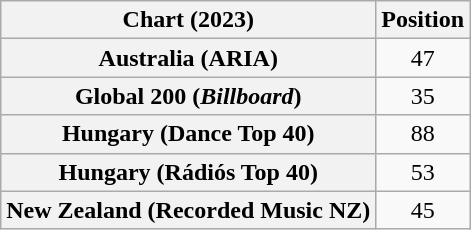<table class="wikitable sortable plainrowheaders" style="text-align:center">
<tr>
<th scope="col">Chart (2023)</th>
<th scope="col">Position</th>
</tr>
<tr>
<th scope="row">Australia (ARIA)</th>
<td>47</td>
</tr>
<tr>
<th scope="row">Global 200 (<em>Billboard</em>)</th>
<td>35</td>
</tr>
<tr>
<th scope="row">Hungary (Dance Top 40)</th>
<td>88</td>
</tr>
<tr>
<th scope="row">Hungary (Rádiós Top 40)</th>
<td>53</td>
</tr>
<tr>
<th scope="row">New Zealand (Recorded Music NZ)</th>
<td>45</td>
</tr>
</table>
